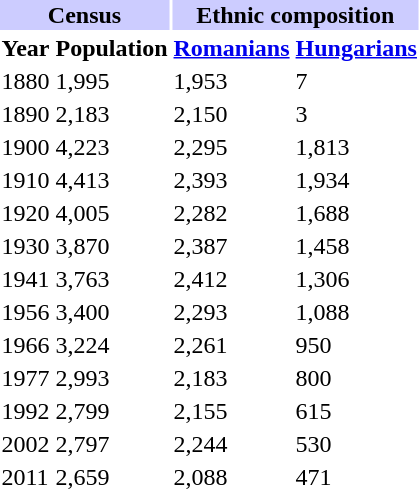<table class="toccolours">
<tr>
<th align="center" colspan="2" style="background:#ccccff;">Census</th>
<th align="center" colspan="2" style="background:#ccccff;">Ethnic composition</th>
</tr>
<tr>
<th>Year</th>
<th>Population</th>
<th><a href='#'>Romanians</a></th>
<th><a href='#'>Hungarians</a></th>
</tr>
<tr>
<td>1880</td>
<td>1,995</td>
<td>1,953</td>
<td>7</td>
</tr>
<tr>
<td>1890</td>
<td>2,183</td>
<td>2,150</td>
<td>3</td>
</tr>
<tr>
<td>1900</td>
<td>4,223</td>
<td>2,295</td>
<td>1,813</td>
</tr>
<tr>
<td>1910</td>
<td>4,413</td>
<td>2,393</td>
<td>1,934</td>
</tr>
<tr>
<td>1920</td>
<td>4,005</td>
<td>2,282</td>
<td>1,688</td>
</tr>
<tr>
<td>1930</td>
<td>3,870</td>
<td>2,387</td>
<td>1,458</td>
</tr>
<tr>
<td>1941</td>
<td>3,763</td>
<td>2,412</td>
<td>1,306</td>
</tr>
<tr>
<td>1956</td>
<td>3,400</td>
<td>2,293</td>
<td>1,088</td>
</tr>
<tr>
<td>1966</td>
<td>3,224</td>
<td>2,261</td>
<td>950</td>
</tr>
<tr>
<td>1977</td>
<td>2,993</td>
<td>2,183</td>
<td>800</td>
</tr>
<tr>
<td>1992</td>
<td>2,799</td>
<td>2,155</td>
<td>615</td>
</tr>
<tr>
<td>2002</td>
<td>2,797</td>
<td>2,244</td>
<td>530</td>
</tr>
<tr>
<td>2011</td>
<td>2,659</td>
<td>2,088</td>
<td>471</td>
</tr>
</table>
